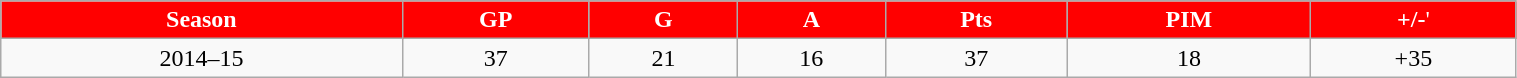<table class="wikitable" width="80%">
<tr align="center"  style=" background:red; color:#FFFFFF;">
<td><strong>Season</strong></td>
<td><strong>GP</strong></td>
<td><strong>G</strong></td>
<td><strong>A</strong></td>
<td><strong>Pts</strong></td>
<td><strong>PIM</strong></td>
<td><strong>+/-</strong>'</td>
</tr>
<tr align="center" bgcolor="">
<td>2014–15</td>
<td>37</td>
<td>21</td>
<td>16</td>
<td>37</td>
<td>18</td>
<td>+35</td>
</tr>
</table>
